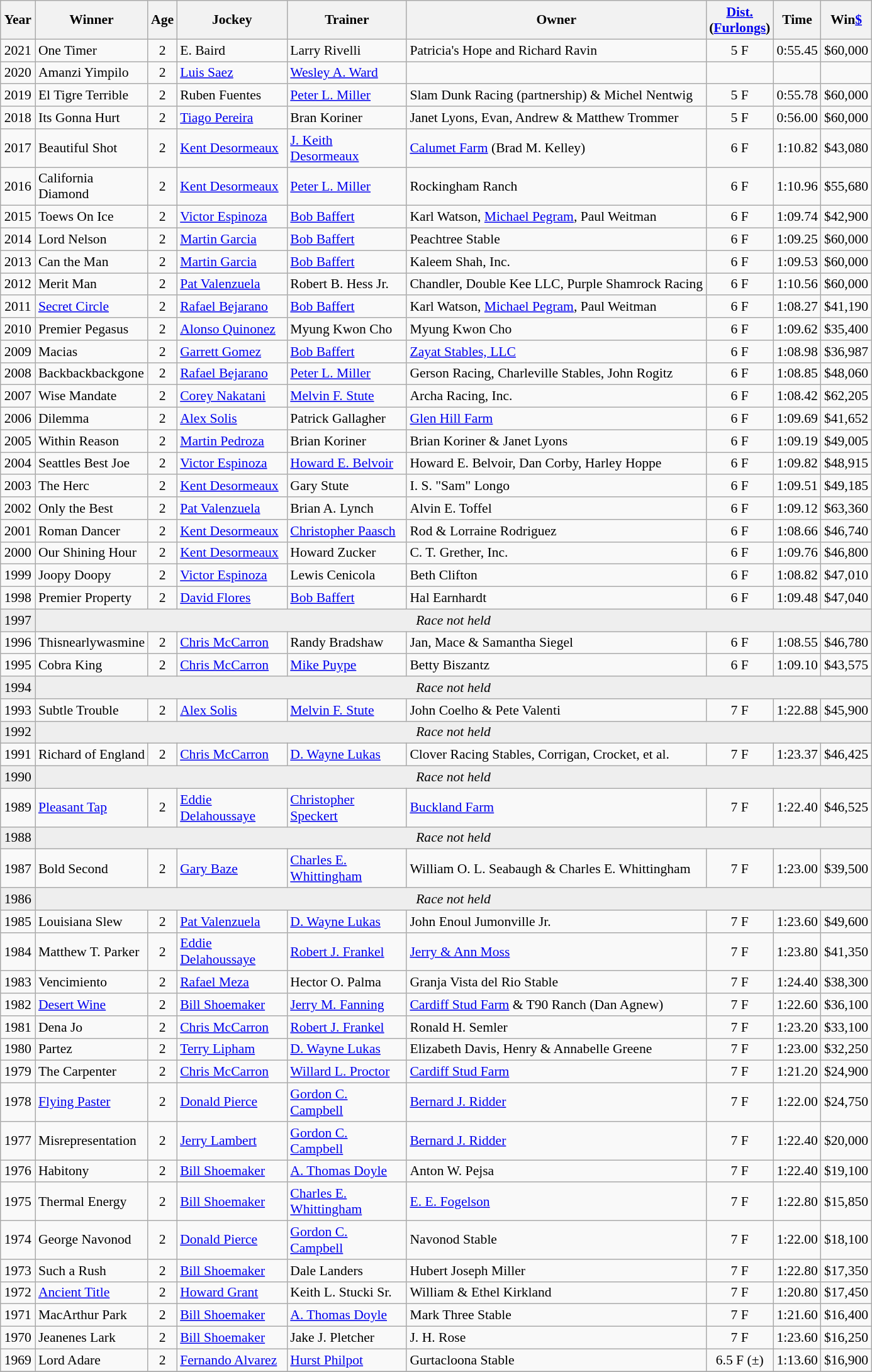<table class="wikitable sortable" style="font-size:90%">
<tr>
<th style="width:30px">Year<br></th>
<th style="width:110px">Winner<br></th>
<th style="width:20px">Age<br></th>
<th style="width:110px">Jockey<br></th>
<th style="width:120px">Trainer<br></th>
<th>Owner<br></th>
<th style="width:35px"><a href='#'>Dist.</a><br> <span>(<a href='#'>Furlongs</a>)</span></th>
<th style="width:25px">Time<br></th>
<th style="width:25px">Win<a href='#'>$</a><br></th>
</tr>
<tr>
<td align=center>2021</td>
<td>One Timer</td>
<td align=center>2</td>
<td>E. Baird</td>
<td>Larry Rivelli</td>
<td>Patricia's Hope and Richard Ravin</td>
<td align=center>5 F</td>
<td>0:55.45</td>
<td>$60,000</td>
</tr>
<tr>
<td align=center>2020</td>
<td>Amanzi Yimpilo</td>
<td align=center>2</td>
<td><a href='#'>Luis Saez</a></td>
<td><a href='#'>Wesley A. Ward</a></td>
<td></td>
<td></td>
<td></td>
<td></td>
</tr>
<tr>
<td align=center>2019</td>
<td>El Tigre Terrible</td>
<td align=center>2</td>
<td>Ruben Fuentes</td>
<td><a href='#'>Peter L. Miller</a></td>
<td>Slam Dunk Racing (partnership) & Michel Nentwig</td>
<td align=center>5 F</td>
<td>0:55.78</td>
<td>$60,000</td>
</tr>
<tr>
<td align=center>2018</td>
<td>Its Gonna Hurt</td>
<td align=center>2</td>
<td><a href='#'>Tiago Pereira</a></td>
<td>Bran Koriner</td>
<td>Janet Lyons, Evan, Andrew & Matthew Trommer</td>
<td align=center>5 F</td>
<td>0:56.00</td>
<td>$60,000</td>
</tr>
<tr>
<td align=center>2017</td>
<td>Beautiful Shot</td>
<td align=center>2</td>
<td><a href='#'>Kent Desormeaux</a></td>
<td><a href='#'>J. Keith Desormeaux</a></td>
<td><a href='#'>Calumet Farm</a> (Brad M. Kelley)</td>
<td align=center>6 F</td>
<td>1:10.82</td>
<td>$43,080</td>
</tr>
<tr>
<td align=center>2016</td>
<td>California Diamond</td>
<td align=center>2</td>
<td><a href='#'>Kent Desormeaux</a></td>
<td><a href='#'>Peter L. Miller</a></td>
<td>Rockingham Ranch</td>
<td align=center>6 F</td>
<td>1:10.96</td>
<td>$55,680</td>
</tr>
<tr>
<td align=center>2015</td>
<td>Toews On Ice</td>
<td align=center>2</td>
<td><a href='#'>Victor Espinoza</a></td>
<td><a href='#'>Bob Baffert</a></td>
<td>Karl Watson, <a href='#'>Michael Pegram</a>, Paul Weitman</td>
<td align=center>6 F</td>
<td>1:09.74</td>
<td>$42,900</td>
</tr>
<tr>
<td align=center>2014</td>
<td>Lord Nelson</td>
<td align=center>2</td>
<td><a href='#'>Martin Garcia</a></td>
<td><a href='#'>Bob Baffert</a></td>
<td>Peachtree Stable</td>
<td align=center>6 F</td>
<td>1:09.25</td>
<td>$60,000</td>
</tr>
<tr>
<td align=center>2013</td>
<td>Can the Man</td>
<td align=center>2</td>
<td><a href='#'>Martin Garcia</a></td>
<td><a href='#'>Bob Baffert</a></td>
<td>Kaleem Shah, Inc.</td>
<td align=center>6 F</td>
<td>1:09.53</td>
<td>$60,000</td>
</tr>
<tr>
<td align=center>2012</td>
<td>Merit Man</td>
<td align=center>2</td>
<td><a href='#'>Pat Valenzuela</a></td>
<td>Robert B. Hess Jr.</td>
<td>Chandler, Double Kee LLC, Purple Shamrock Racing</td>
<td align=center>6 F</td>
<td>1:10.56</td>
<td>$60,000</td>
</tr>
<tr>
<td align=center>2011</td>
<td><a href='#'>Secret Circle</a></td>
<td align=center>2</td>
<td><a href='#'>Rafael Bejarano</a></td>
<td><a href='#'>Bob Baffert</a></td>
<td>Karl Watson, <a href='#'>Michael Pegram</a>, Paul Weitman</td>
<td align=center>6 F</td>
<td>1:08.27</td>
<td>$41,190</td>
</tr>
<tr>
<td align=center>2010</td>
<td>Premier Pegasus</td>
<td align=center>2</td>
<td><a href='#'>Alonso Quinonez</a></td>
<td>Myung Kwon Cho</td>
<td>Myung Kwon Cho</td>
<td align=center>6 F</td>
<td>1:09.62</td>
<td>$35,400</td>
</tr>
<tr>
<td align=center>2009</td>
<td>Macias</td>
<td align=center>2</td>
<td><a href='#'>Garrett Gomez</a></td>
<td><a href='#'>Bob Baffert</a></td>
<td><a href='#'>Zayat Stables, LLC</a></td>
<td align=center>6 F</td>
<td>1:08.98</td>
<td>$36,987</td>
</tr>
<tr>
<td align=center>2008</td>
<td>Backbackbackgone</td>
<td align=center>2</td>
<td><a href='#'>Rafael Bejarano</a></td>
<td><a href='#'>Peter L. Miller</a></td>
<td>Gerson Racing, Charleville Stables, John Rogitz</td>
<td align=center>6 F</td>
<td>1:08.85</td>
<td>$48,060</td>
</tr>
<tr>
<td align=center>2007</td>
<td>Wise Mandate</td>
<td align=center>2</td>
<td><a href='#'>Corey Nakatani</a></td>
<td><a href='#'>Melvin F. Stute</a></td>
<td>Archa Racing, Inc.</td>
<td align=center>6 F</td>
<td>1:08.42</td>
<td>$62,205</td>
</tr>
<tr>
<td align=center>2006</td>
<td>Dilemma</td>
<td align=center>2</td>
<td><a href='#'>Alex Solis</a></td>
<td>Patrick Gallagher</td>
<td><a href='#'>Glen Hill Farm</a></td>
<td align=center>6 F</td>
<td>1:09.69</td>
<td>$41,652</td>
</tr>
<tr>
<td align=center>2005</td>
<td>Within Reason</td>
<td align=center>2</td>
<td><a href='#'>Martin Pedroza</a></td>
<td>Brian Koriner</td>
<td>Brian Koriner & Janet Lyons</td>
<td align=center>6 F</td>
<td>1:09.19</td>
<td>$49,005</td>
</tr>
<tr>
<td align=center>2004</td>
<td>Seattles Best Joe</td>
<td align=center>2</td>
<td><a href='#'>Victor Espinoza</a></td>
<td><a href='#'>Howard E. Belvoir</a></td>
<td>Howard E. Belvoir, Dan Corby, Harley Hoppe</td>
<td align=center>6 F</td>
<td>1:09.82</td>
<td>$48,915</td>
</tr>
<tr>
<td align=center>2003</td>
<td>The Herc</td>
<td align=center>2</td>
<td><a href='#'>Kent Desormeaux</a></td>
<td>Gary Stute</td>
<td>I. S. "Sam" Longo</td>
<td align=center>6 F</td>
<td>1:09.51</td>
<td>$49,185</td>
</tr>
<tr>
<td align=center>2002</td>
<td>Only the Best</td>
<td align=center>2</td>
<td><a href='#'>Pat Valenzuela</a></td>
<td>Brian A. Lynch</td>
<td>Alvin E. Toffel</td>
<td align=center>6 F</td>
<td>1:09.12</td>
<td>$63,360</td>
</tr>
<tr>
<td align=center>2001</td>
<td>Roman Dancer</td>
<td align=center>2</td>
<td><a href='#'>Kent Desormeaux</a></td>
<td><a href='#'>Christopher Paasch</a></td>
<td>Rod & Lorraine Rodriguez</td>
<td align=center>6 F</td>
<td>1:08.66</td>
<td>$46,740</td>
</tr>
<tr>
<td align=center>2000</td>
<td>Our Shining Hour</td>
<td align=center>2</td>
<td><a href='#'>Kent Desormeaux</a></td>
<td>Howard Zucker</td>
<td>C. T. Grether, Inc.</td>
<td align=center>6 F</td>
<td>1:09.76</td>
<td>$46,800</td>
</tr>
<tr>
<td align=center>1999</td>
<td>Joopy Doopy</td>
<td align=center>2</td>
<td><a href='#'>Victor Espinoza</a></td>
<td>Lewis Cenicola</td>
<td>Beth Clifton</td>
<td align=center>6 F</td>
<td>1:08.82</td>
<td>$47,010</td>
</tr>
<tr>
<td align=center>1998</td>
<td>Premier Property</td>
<td align=center>2</td>
<td><a href='#'>David Flores</a></td>
<td><a href='#'>Bob Baffert</a></td>
<td>Hal Earnhardt</td>
<td align=center>6 F</td>
<td>1:09.48</td>
<td>$47,040</td>
</tr>
<tr bgcolor="#eeeeee">
<td align=center>1997</td>
<td align=center  colspan=8><em>Race not held</em></td>
</tr>
<tr>
<td align=center>1996</td>
<td>Thisnearlywasmine</td>
<td align=center>2</td>
<td><a href='#'>Chris McCarron</a></td>
<td>Randy Bradshaw</td>
<td>Jan, Mace & Samantha Siegel</td>
<td align=center>6 F</td>
<td>1:08.55</td>
<td>$46,780</td>
</tr>
<tr>
<td align=center>1995</td>
<td>Cobra King</td>
<td align=center>2</td>
<td><a href='#'>Chris McCarron</a></td>
<td><a href='#'>Mike Puype</a></td>
<td>Betty Biszantz</td>
<td align=center>6 F</td>
<td>1:09.10</td>
<td>$43,575</td>
</tr>
<tr bgcolor="#eeeeee">
<td align=center>1994</td>
<td align=center  colspan=8><em>Race not held</em></td>
</tr>
<tr>
<td align=center>1993</td>
<td>Subtle Trouble</td>
<td align=center>2</td>
<td><a href='#'>Alex Solis</a></td>
<td><a href='#'>Melvin F. Stute</a></td>
<td>John Coelho & Pete Valenti</td>
<td align=center>7 F</td>
<td>1:22.88</td>
<td>$45,900</td>
</tr>
<tr bgcolor="#eeeeee">
<td align=center>1992</td>
<td align=center  colspan=8><em>Race not held</em></td>
</tr>
<tr>
<td align=center>1991</td>
<td>Richard of England</td>
<td align=center>2</td>
<td><a href='#'>Chris McCarron</a></td>
<td><a href='#'>D. Wayne Lukas</a></td>
<td>Clover Racing Stables, Corrigan, Crocket, et al.</td>
<td align=center>7 F</td>
<td>1:23.37</td>
<td>$46,425</td>
</tr>
<tr bgcolor="#eeeeee">
<td align=center>1990</td>
<td align=center  colspan=8><em>Race not held</em></td>
</tr>
<tr>
<td align=center>1989</td>
<td><a href='#'>Pleasant Tap</a></td>
<td align=center>2</td>
<td><a href='#'>Eddie Delahoussaye</a></td>
<td><a href='#'>Christopher Speckert</a></td>
<td><a href='#'>Buckland Farm</a></td>
<td align=center>7 F</td>
<td>1:22.40</td>
<td>$46,525</td>
</tr>
<tr bgcolor="#eeeeee">
<td align=center>1988</td>
<td align=center  colspan=8><em>Race not held</em></td>
</tr>
<tr>
<td align=center>1987</td>
<td>Bold Second</td>
<td align=center>2</td>
<td><a href='#'>Gary Baze</a></td>
<td><a href='#'>Charles E. Whittingham</a></td>
<td>William O. L. Seabaugh & Charles E. Whittingham</td>
<td align=center>7 F</td>
<td>1:23.00</td>
<td>$39,500</td>
</tr>
<tr bgcolor="#eeeeee">
<td align=center>1986</td>
<td align=center  colspan=8><em>Race not held</em></td>
</tr>
<tr>
<td align=center>1985</td>
<td>Louisiana Slew</td>
<td align=center>2</td>
<td><a href='#'>Pat Valenzuela</a></td>
<td><a href='#'>D. Wayne Lukas</a></td>
<td>John Enoul Jumonville Jr.</td>
<td align=center>7 F</td>
<td>1:23.60</td>
<td>$49,600</td>
</tr>
<tr>
<td align=center>1984</td>
<td>Matthew T. Parker</td>
<td align=center>2</td>
<td><a href='#'>Eddie Delahoussaye</a></td>
<td><a href='#'>Robert J. Frankel</a></td>
<td><a href='#'>Jerry & Ann Moss</a></td>
<td align=center>7 F</td>
<td>1:23.80</td>
<td>$41,350</td>
</tr>
<tr>
<td align=center>1983</td>
<td>Vencimiento</td>
<td align=center>2</td>
<td><a href='#'>Rafael Meza</a></td>
<td>Hector O. Palma</td>
<td>Granja Vista del Rio Stable</td>
<td align=center>7 F</td>
<td>1:24.40</td>
<td>$38,300</td>
</tr>
<tr>
<td align=center>1982</td>
<td><a href='#'>Desert Wine</a></td>
<td align=center>2</td>
<td><a href='#'>Bill Shoemaker</a></td>
<td><a href='#'>Jerry M. Fanning</a></td>
<td><a href='#'>Cardiff Stud Farm</a> & T90 Ranch (Dan Agnew)</td>
<td align=center>7 F</td>
<td>1:22.60</td>
<td>$36,100</td>
</tr>
<tr>
<td align=center>1981</td>
<td>Dena Jo</td>
<td align=center>2</td>
<td><a href='#'>Chris McCarron</a></td>
<td><a href='#'>Robert J. Frankel</a></td>
<td>Ronald H. Semler</td>
<td align=center>7 F</td>
<td>1:23.20</td>
<td>$33,100</td>
</tr>
<tr>
<td align=center>1980</td>
<td>Partez</td>
<td align=center>2</td>
<td><a href='#'>Terry Lipham</a></td>
<td><a href='#'>D. Wayne Lukas</a></td>
<td>Elizabeth Davis, Henry & Annabelle Greene</td>
<td align=center>7 F</td>
<td>1:23.00</td>
<td>$32,250</td>
</tr>
<tr>
<td align=center>1979</td>
<td>The Carpenter</td>
<td align=center>2</td>
<td><a href='#'>Chris McCarron</a></td>
<td><a href='#'>Willard L. Proctor</a></td>
<td><a href='#'>Cardiff Stud Farm</a></td>
<td align=center>7 F</td>
<td>1:21.20</td>
<td>$24,900</td>
</tr>
<tr>
<td align=center>1978</td>
<td><a href='#'>Flying Paster</a></td>
<td align=center>2</td>
<td><a href='#'>Donald Pierce</a></td>
<td><a href='#'>Gordon C. Campbell</a></td>
<td><a href='#'>Bernard J. Ridder</a></td>
<td align=center>7 F</td>
<td>1:22.00</td>
<td>$24,750</td>
</tr>
<tr>
<td align=center>1977</td>
<td>Misrepresentation</td>
<td align=center>2</td>
<td><a href='#'>Jerry Lambert</a></td>
<td><a href='#'>Gordon C. Campbell</a></td>
<td><a href='#'>Bernard J. Ridder</a></td>
<td align=center>7 F</td>
<td>1:22.40</td>
<td>$20,000</td>
</tr>
<tr>
<td align=center>1976</td>
<td>Habitony</td>
<td align=center>2</td>
<td><a href='#'>Bill Shoemaker</a></td>
<td><a href='#'>A. Thomas Doyle</a></td>
<td>Anton W. Pejsa</td>
<td align=center>7 F</td>
<td>1:22.40</td>
<td>$19,100</td>
</tr>
<tr>
<td align=center>1975</td>
<td>Thermal Energy</td>
<td align=center>2</td>
<td><a href='#'>Bill Shoemaker</a></td>
<td><a href='#'>Charles E. Whittingham</a></td>
<td><a href='#'>E. E. Fogelson</a></td>
<td align=center>7 F</td>
<td>1:22.80</td>
<td>$15,850</td>
</tr>
<tr>
<td align=center>1974</td>
<td>George Navonod</td>
<td align=center>2</td>
<td><a href='#'>Donald Pierce</a></td>
<td><a href='#'>Gordon C. Campbell</a></td>
<td>Navonod Stable</td>
<td align=center>7 F</td>
<td>1:22.00</td>
<td>$18,100</td>
</tr>
<tr>
<td align=center>1973</td>
<td>Such a Rush</td>
<td align=center>2</td>
<td><a href='#'>Bill Shoemaker</a></td>
<td>Dale Landers</td>
<td>Hubert Joseph Miller</td>
<td align=center>7 F</td>
<td>1:22.80</td>
<td>$17,350</td>
</tr>
<tr>
<td align=center>1972</td>
<td><a href='#'>Ancient Title</a></td>
<td align=center>2</td>
<td><a href='#'>Howard Grant</a></td>
<td>Keith L. Stucki Sr.</td>
<td>William & Ethel Kirkland</td>
<td align=center>7 F</td>
<td>1:20.80</td>
<td>$17,450</td>
</tr>
<tr>
<td align=center>1971</td>
<td>MacArthur Park</td>
<td align=center>2</td>
<td><a href='#'>Bill Shoemaker</a></td>
<td><a href='#'>A. Thomas Doyle</a></td>
<td>Mark Three Stable</td>
<td align=center>7 F</td>
<td>1:21.60</td>
<td>$16,400</td>
</tr>
<tr>
<td align=center>1970</td>
<td>Jeanenes Lark</td>
<td align=center>2</td>
<td><a href='#'>Bill Shoemaker</a></td>
<td>Jake J. Pletcher</td>
<td>J. H. Rose</td>
<td align=center>7 F</td>
<td>1:23.60</td>
<td>$16,250</td>
</tr>
<tr>
<td align=center>1969</td>
<td>Lord Adare</td>
<td align=center>2</td>
<td><a href='#'>Fernando Alvarez</a></td>
<td><a href='#'>Hurst Philpot</a></td>
<td>Gurtacloona Stable</td>
<td align=center>6.5 F (±)</td>
<td>1:13.60</td>
<td>$16,900</td>
</tr>
<tr>
</tr>
</table>
